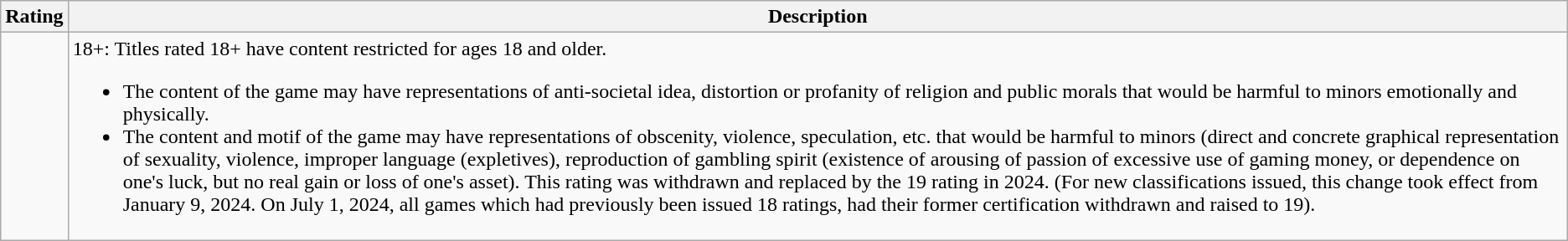<table class="wikitable">
<tr>
<th>Rating</th>
<th>Description</th>
</tr>
<tr>
<td></td>
<td>18+: Titles rated 18+ have content restricted for ages 18 and older.<br><ul><li>The content of the game may have representations of anti-societal idea, distortion or profanity of religion and public morals that would be harmful to minors emotionally and physically.</li><li>The content and motif of the game may have representations of obscenity, violence, speculation, etc. that would be harmful to minors (direct and concrete graphical representation of sexuality, violence, improper language (expletives), reproduction of gambling spirit (existence of arousing of passion of excessive use of gaming money, or dependence on one's luck, but no real gain or loss of one's asset). This rating was withdrawn and replaced by the 19 rating in 2024. (For new classifications issued, this change  took effect from January 9, 2024. On July 1, 2024, all games which had previously been issued 18 ratings, had their former certification withdrawn and raised to 19).</li></ul></td>
</tr>
</table>
